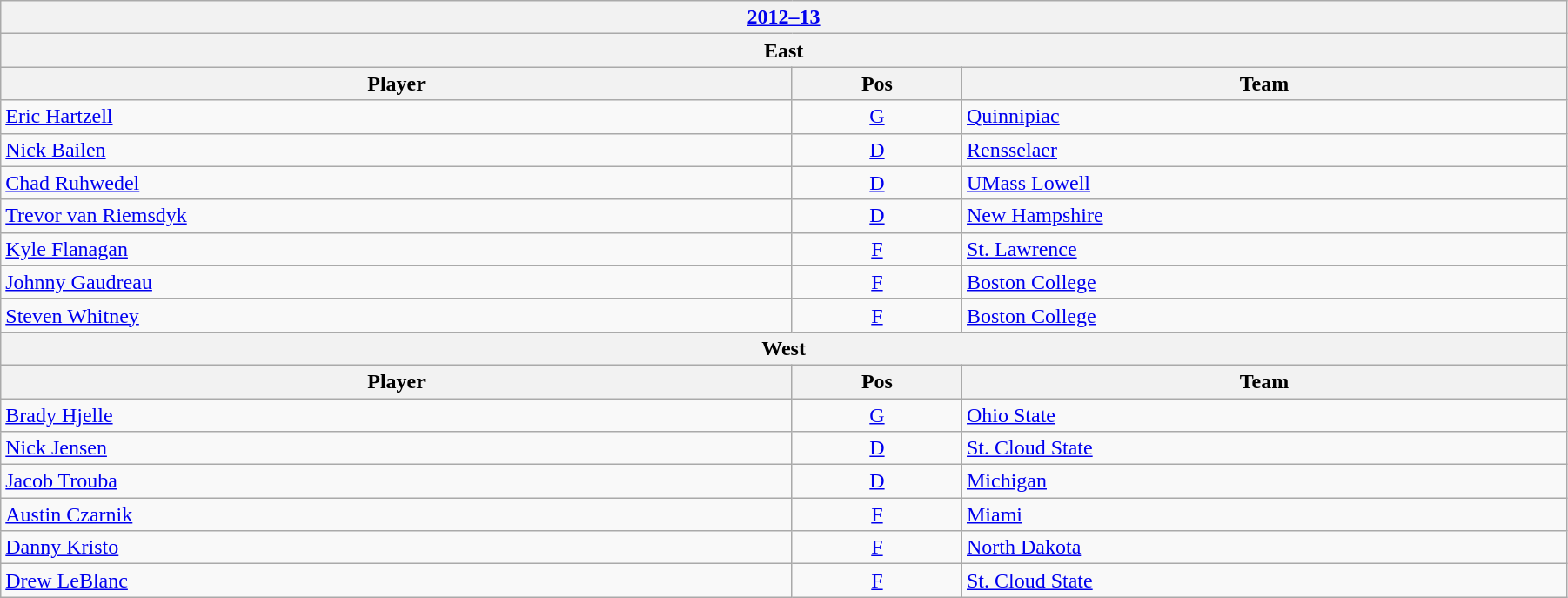<table class="wikitable" width=95%>
<tr>
<th colspan=3><a href='#'>2012–13</a></th>
</tr>
<tr>
<th colspan=3><strong>East</strong></th>
</tr>
<tr>
<th>Player</th>
<th>Pos</th>
<th>Team</th>
</tr>
<tr>
<td><a href='#'>Eric Hartzell</a></td>
<td style="text-align:center;"><a href='#'>G</a></td>
<td><a href='#'>Quinnipiac</a></td>
</tr>
<tr>
<td><a href='#'>Nick Bailen</a></td>
<td style="text-align:center;"><a href='#'>D</a></td>
<td><a href='#'>Rensselaer</a></td>
</tr>
<tr>
<td><a href='#'>Chad Ruhwedel</a></td>
<td style="text-align:center;"><a href='#'>D</a></td>
<td><a href='#'>UMass Lowell</a></td>
</tr>
<tr>
<td><a href='#'>Trevor van Riemsdyk</a></td>
<td style="text-align:center;"><a href='#'>D</a></td>
<td><a href='#'>New Hampshire</a></td>
</tr>
<tr>
<td><a href='#'>Kyle Flanagan</a></td>
<td style="text-align:center;"><a href='#'>F</a></td>
<td><a href='#'>St. Lawrence</a></td>
</tr>
<tr>
<td><a href='#'>Johnny Gaudreau</a></td>
<td style="text-align:center;"><a href='#'>F</a></td>
<td><a href='#'>Boston College</a></td>
</tr>
<tr>
<td><a href='#'>Steven Whitney</a></td>
<td style="text-align:center;"><a href='#'>F</a></td>
<td><a href='#'>Boston College</a></td>
</tr>
<tr>
<th colspan=3><strong>West</strong></th>
</tr>
<tr>
<th>Player</th>
<th>Pos</th>
<th>Team</th>
</tr>
<tr>
<td><a href='#'>Brady Hjelle</a></td>
<td style="text-align:center;"><a href='#'>G</a></td>
<td><a href='#'>Ohio State</a></td>
</tr>
<tr>
<td><a href='#'>Nick Jensen</a></td>
<td style="text-align:center;"><a href='#'>D</a></td>
<td><a href='#'>St. Cloud State</a></td>
</tr>
<tr>
<td><a href='#'>Jacob Trouba</a></td>
<td style="text-align:center;"><a href='#'>D</a></td>
<td><a href='#'>Michigan</a></td>
</tr>
<tr>
<td><a href='#'>Austin Czarnik</a></td>
<td style="text-align:center;"><a href='#'>F</a></td>
<td><a href='#'>Miami</a></td>
</tr>
<tr>
<td><a href='#'>Danny Kristo</a></td>
<td style="text-align:center;"><a href='#'>F</a></td>
<td><a href='#'>North Dakota</a></td>
</tr>
<tr>
<td><a href='#'>Drew LeBlanc</a></td>
<td style="text-align:center;"><a href='#'>F</a></td>
<td><a href='#'>St. Cloud State</a></td>
</tr>
</table>
